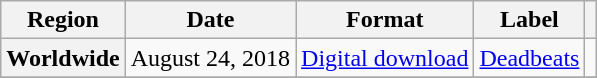<table class="wikitable plainrowheaders">
<tr>
<th>Region</th>
<th>Date</th>
<th>Format</th>
<th>Label</th>
<th></th>
</tr>
<tr>
<th scope="row" rowspan="1">Worldwide</th>
<td>August 24, 2018</td>
<td><a href='#'>Digital download</a></td>
<td rowspan="1"><a href='#'>Deadbeats</a></td>
<td></td>
</tr>
<tr>
</tr>
</table>
